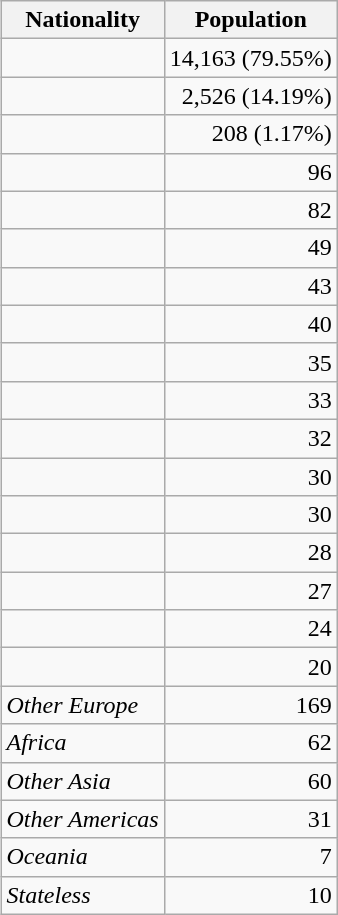<table class="wikitable floatright" style="float:right;">
<tr>
<th>Nationality</th>
<th>Population</th>
</tr>
<tr>
<td></td>
<td style="text-align:right;">14,163 (79.55%)</td>
</tr>
<tr>
<td></td>
<td style="text-align:right;">2,526 (14.19%)</td>
</tr>
<tr>
<td></td>
<td style="text-align:right;">208 (1.17%)</td>
</tr>
<tr>
<td></td>
<td style="text-align:right;">96</td>
</tr>
<tr>
<td></td>
<td style="text-align:right;">82</td>
</tr>
<tr>
<td></td>
<td style="text-align:right;">49</td>
</tr>
<tr>
<td></td>
<td style="text-align:right;">43</td>
</tr>
<tr>
<td></td>
<td style="text-align:right;">40</td>
</tr>
<tr>
<td></td>
<td style="text-align:right;">35</td>
</tr>
<tr>
<td></td>
<td style="text-align:right;">33</td>
</tr>
<tr>
<td></td>
<td style="text-align:right;">32</td>
</tr>
<tr>
<td></td>
<td style="text-align:right;">30</td>
</tr>
<tr>
<td></td>
<td style="text-align:right;">30</td>
</tr>
<tr>
<td></td>
<td style="text-align:right;">28</td>
</tr>
<tr>
<td></td>
<td style="text-align:right;">27</td>
</tr>
<tr>
<td></td>
<td style="text-align:right;">24</td>
</tr>
<tr>
<td></td>
<td style="text-align:right;">20</td>
</tr>
<tr>
<td><em>Other Europe</em></td>
<td style="text-align:right;">169</td>
</tr>
<tr>
<td><em>Africa</em></td>
<td style="text-align:right;">62</td>
</tr>
<tr>
<td><em>Other Asia</em></td>
<td style="text-align:right;">60</td>
</tr>
<tr>
<td><em>Other Americas</em></td>
<td style="text-align:right;">31</td>
</tr>
<tr>
<td><em>Oceania</em></td>
<td style="text-align:right;">7</td>
</tr>
<tr>
<td><em>Stateless</em></td>
<td style="text-align:right;">10</td>
</tr>
</table>
